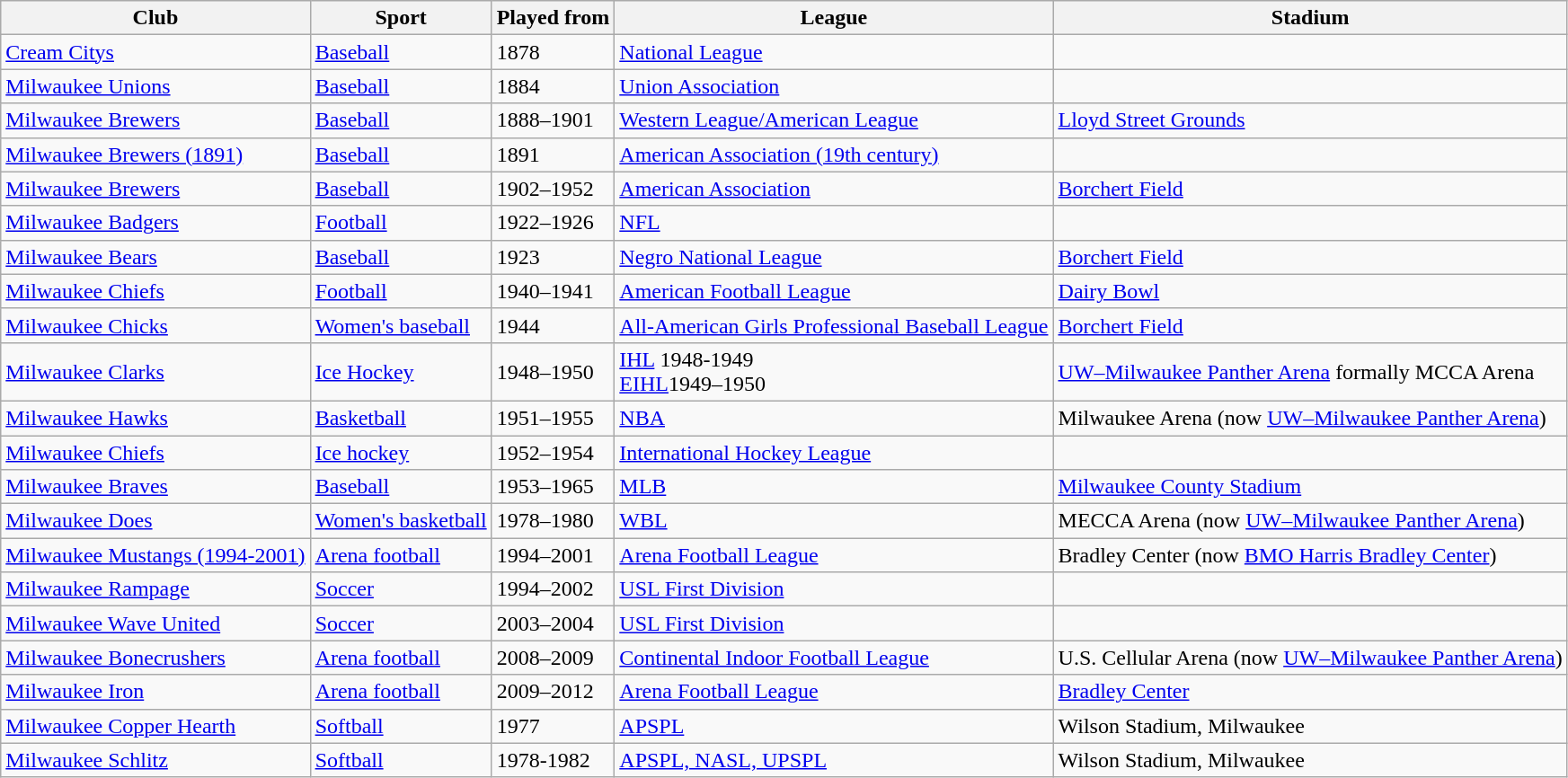<table class="wikitable">
<tr>
<th>Club</th>
<th>Sport</th>
<th>Played from</th>
<th>League</th>
<th>Stadium</th>
</tr>
<tr>
<td><a href='#'>Cream Citys</a></td>
<td><a href='#'>Baseball</a></td>
<td>1878</td>
<td><a href='#'>National League</a></td>
<td></td>
</tr>
<tr>
<td><a href='#'>Milwaukee Unions</a></td>
<td><a href='#'>Baseball</a></td>
<td>1884</td>
<td><a href='#'>Union Association</a></td>
<td></td>
</tr>
<tr>
<td><a href='#'>Milwaukee Brewers</a></td>
<td><a href='#'>Baseball</a></td>
<td>1888–1901</td>
<td><a href='#'>Western League/American League</a></td>
<td><a href='#'>Lloyd Street Grounds</a></td>
</tr>
<tr>
<td><a href='#'>Milwaukee Brewers (1891)</a></td>
<td><a href='#'>Baseball</a></td>
<td>1891</td>
<td><a href='#'>American Association (19th century)</a></td>
<td></td>
</tr>
<tr>
<td><a href='#'>Milwaukee Brewers</a></td>
<td><a href='#'>Baseball</a></td>
<td>1902–1952</td>
<td><a href='#'>American Association</a></td>
<td><a href='#'>Borchert Field</a></td>
</tr>
<tr>
<td><a href='#'>Milwaukee Badgers</a></td>
<td><a href='#'>Football</a></td>
<td>1922–1926</td>
<td><a href='#'>NFL</a></td>
<td></td>
</tr>
<tr>
<td><a href='#'>Milwaukee Bears</a></td>
<td><a href='#'>Baseball</a></td>
<td>1923</td>
<td><a href='#'>Negro National League</a></td>
<td><a href='#'>Borchert Field</a></td>
</tr>
<tr>
<td><a href='#'>Milwaukee Chiefs</a></td>
<td><a href='#'>Football</a></td>
<td>1940–1941</td>
<td><a href='#'>American Football League</a></td>
<td><a href='#'>Dairy Bowl</a></td>
</tr>
<tr>
<td><a href='#'>Milwaukee Chicks</a></td>
<td><a href='#'>Women's baseball</a></td>
<td>1944</td>
<td><a href='#'>All-American Girls Professional Baseball League</a></td>
<td><a href='#'>Borchert Field</a></td>
</tr>
<tr>
<td><a href='#'>Milwaukee Clarks</a></td>
<td><a href='#'>Ice Hockey</a></td>
<td>1948–1950</td>
<td><a href='#'>IHL</a> 1948-1949<br><a href='#'>EIHL</a>1949–1950</td>
<td><a href='#'>UW–Milwaukee Panther Arena</a> formally MCCA Arena</td>
</tr>
<tr>
<td><a href='#'>Milwaukee Hawks</a></td>
<td><a href='#'>Basketball</a></td>
<td>1951–1955</td>
<td><a href='#'>NBA</a></td>
<td>Milwaukee Arena (now <a href='#'>UW–Milwaukee Panther Arena</a>)</td>
</tr>
<tr>
<td><a href='#'>Milwaukee Chiefs</a></td>
<td><a href='#'>Ice hockey</a></td>
<td>1952–1954</td>
<td><a href='#'>International Hockey League</a></td>
<td></td>
</tr>
<tr>
<td><a href='#'>Milwaukee Braves</a></td>
<td><a href='#'>Baseball</a></td>
<td>1953–1965</td>
<td><a href='#'>MLB</a></td>
<td><a href='#'>Milwaukee County Stadium</a></td>
</tr>
<tr>
<td><a href='#'>Milwaukee Does</a></td>
<td><a href='#'>Women's basketball</a></td>
<td>1978–1980</td>
<td><a href='#'>WBL</a></td>
<td>MECCA Arena (now <a href='#'>UW–Milwaukee Panther Arena</a>)</td>
</tr>
<tr>
<td><a href='#'>Milwaukee Mustangs (1994-2001)</a></td>
<td><a href='#'>Arena football</a></td>
<td>1994–2001</td>
<td><a href='#'>Arena Football League</a></td>
<td>Bradley Center (now <a href='#'>BMO Harris Bradley Center</a>)</td>
</tr>
<tr>
<td><a href='#'>Milwaukee Rampage</a></td>
<td><a href='#'>Soccer</a></td>
<td>1994–2002</td>
<td><a href='#'>USL First Division</a></td>
<td></td>
</tr>
<tr>
<td><a href='#'>Milwaukee Wave United</a></td>
<td><a href='#'>Soccer</a></td>
<td>2003–2004</td>
<td><a href='#'>USL First Division</a></td>
<td></td>
</tr>
<tr>
<td><a href='#'>Milwaukee Bonecrushers</a></td>
<td><a href='#'>Arena football</a></td>
<td>2008–2009</td>
<td><a href='#'>Continental Indoor Football League</a></td>
<td>U.S. Cellular Arena (now <a href='#'>UW–Milwaukee Panther Arena</a>)</td>
</tr>
<tr>
<td><a href='#'>Milwaukee Iron</a></td>
<td><a href='#'>Arena football</a></td>
<td>2009–2012</td>
<td><a href='#'>Arena Football League</a></td>
<td><a href='#'>Bradley Center</a></td>
</tr>
<tr>
<td><a href='#'>Milwaukee Copper Hearth</a></td>
<td><a href='#'>Softball</a></td>
<td>1977</td>
<td><a href='#'>APSPL</a></td>
<td>Wilson Stadium, Milwaukee</td>
</tr>
<tr>
<td><a href='#'>Milwaukee Schlitz</a></td>
<td><a href='#'>Softball</a></td>
<td>1978-1982</td>
<td><a href='#'>APSPL, NASL, UPSPL</a></td>
<td>Wilson Stadium, Milwaukee</td>
</tr>
</table>
